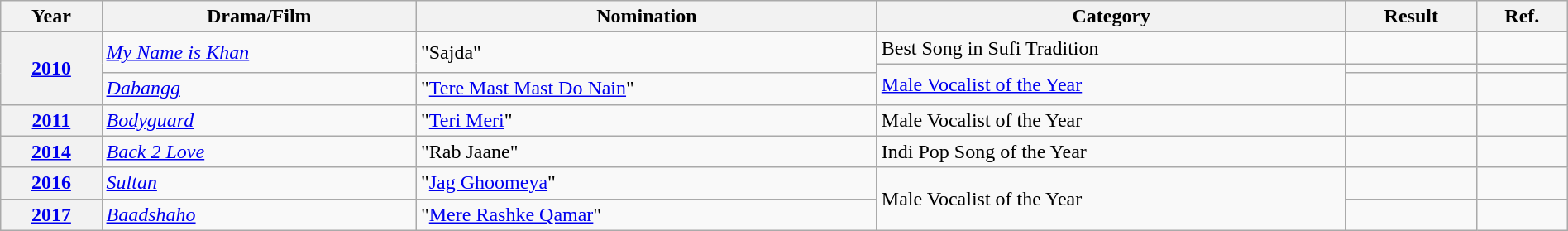<table class="wikitable plainrowheaders" width="100%" "textcolor:#000;">
<tr>
<th>Year</th>
<th>Drama/Film</th>
<th>Nomination</th>
<th>Category</th>
<th>Result</th>
<th>Ref.</th>
</tr>
<tr>
<th rowspan="3"><a href='#'>2010</a></th>
<td rowspan="2"><em><a href='#'>My Name is Khan</a></em></td>
<td rowspan="2">"Sajda"</td>
<td>Best Song in Sufi Tradition</td>
<td></td>
<td></td>
</tr>
<tr>
<td rowspan=2><a href='#'>Male Vocalist of the Year</a></td>
<td></td>
<td></td>
</tr>
<tr>
<td><em><a href='#'>Dabangg</a></em></td>
<td>"<a href='#'>Tere Mast Mast Do Nain</a>"</td>
<td></td>
<td></td>
</tr>
<tr>
<th><a href='#'>2011</a></th>
<td><em><a href='#'>Bodyguard</a></em></td>
<td>"<a href='#'>Teri Meri</a>"</td>
<td>Male Vocalist of the Year</td>
<td></td>
<td></td>
</tr>
<tr>
<th><a href='#'>2014</a></th>
<td><em><a href='#'>Back 2 Love</a></em></td>
<td>"Rab Jaane"</td>
<td>Indi Pop Song of the Year</td>
<td></td>
<td></td>
</tr>
<tr>
<th><a href='#'>2016</a></th>
<td><em><a href='#'>Sultan</a></em></td>
<td>"<a href='#'>Jag Ghoomeya</a>"</td>
<td rowspan=2>Male Vocalist of the Year</td>
<td></td>
<td></td>
</tr>
<tr>
<th><a href='#'>2017</a></th>
<td><em><a href='#'>Baadshaho</a></em></td>
<td>"<a href='#'>Mere Rashke Qamar</a>"</td>
<td></td>
<td></td>
</tr>
</table>
